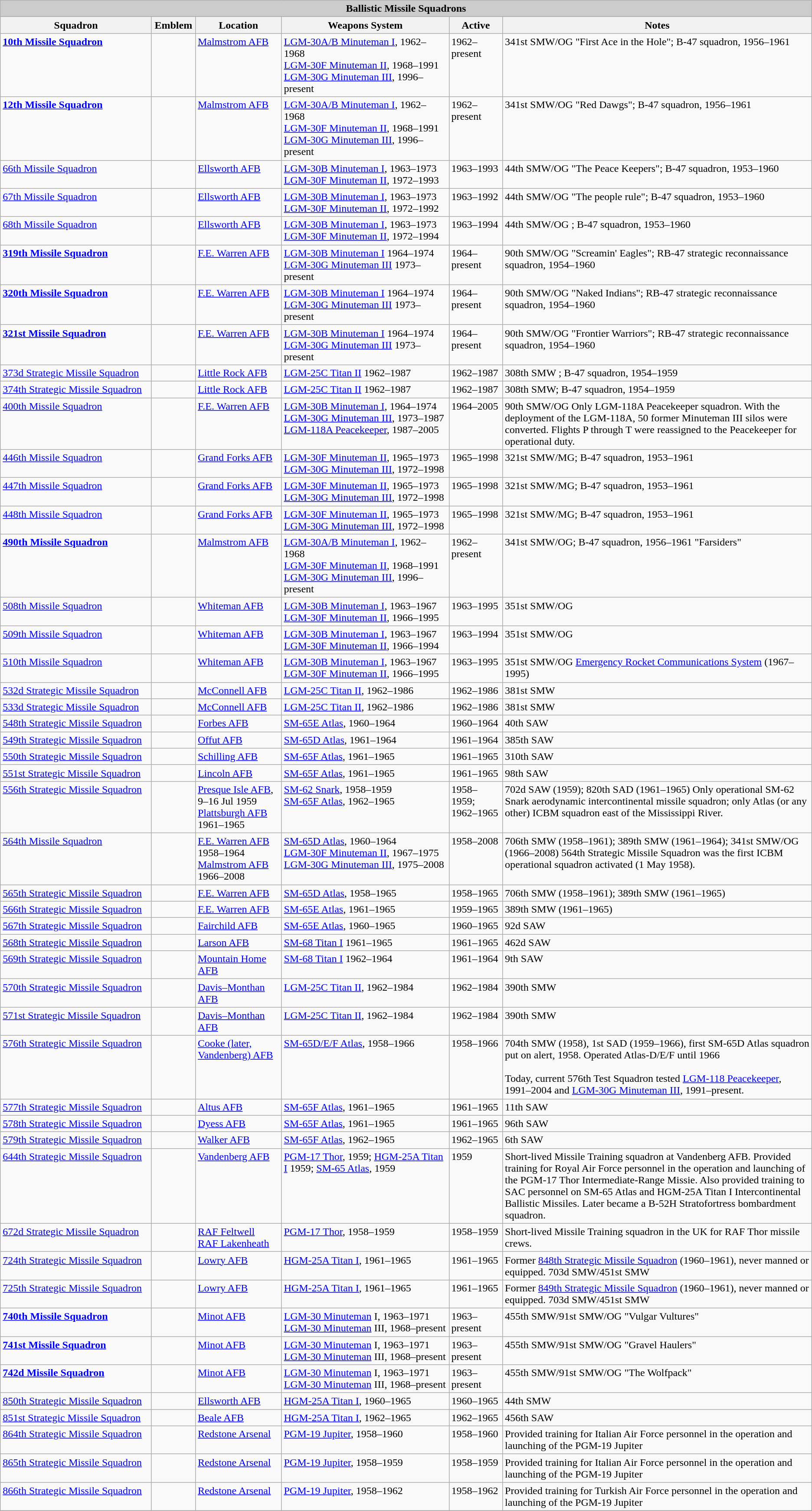<table class="wikitable">
<tr style="background:#cccccc;">
<td colspan="6" align="center"><strong>Ballistic Missile Squadrons</strong></td>
</tr>
<tr>
<th scope="col" width="225">Squadron</th>
<th scope="col" width="60">Emblem</th>
<th scope="col" width="125">Location</th>
<th scope="col" width="250">Weapons System</th>
<th scope="col" width="75">Active</th>
<th>Notes</th>
</tr>
<tr valign="top">
<td><strong><a href='#'>10th Missile Squadron</a></strong></td>
<td></td>
<td><a href='#'>Malmstrom AFB</a></td>
<td><a href='#'>LGM-30A/B Minuteman I</a>, 1962–1968 <br> <a href='#'>LGM-30F Minuteman II</a>, 1968–1991 <br> <a href='#'>LGM-30G Minuteman III</a>, 1996–present</td>
<td>1962–present</td>
<td>341st SMW/OG "First Ace in the Hole"; B-47 squadron, 1956–1961</td>
</tr>
<tr valign="top">
<td><strong><a href='#'>12th Missile Squadron</a></strong></td>
<td></td>
<td><a href='#'>Malmstrom AFB</a></td>
<td><a href='#'>LGM-30A/B Minuteman I</a>, 1962–1968 <br> <a href='#'>LGM-30F Minuteman II</a>, 1968–1991 <br> <a href='#'>LGM-30G Minuteman III</a>, 1996–present</td>
<td>1962–present</td>
<td>341st SMW/OG "Red Dawgs"; B-47 squadron, 1956–1961</td>
</tr>
<tr valign="top">
<td><a href='#'>66th Missile Squadron</a></td>
<td></td>
<td><a href='#'>Ellsworth AFB</a></td>
<td><a href='#'>LGM-30B Minuteman I</a>, 1963–1973 <br> <a href='#'>LGM-30F Minuteman II</a>, 1972–1993</td>
<td>1963–1993</td>
<td>44th SMW/OG "The Peace Keepers"; B-47 squadron, 1953–1960</td>
</tr>
<tr valign="top">
<td><a href='#'>67th Missile Squadron</a></td>
<td></td>
<td><a href='#'>Ellsworth AFB</a></td>
<td><a href='#'>LGM-30B Minuteman I</a>, 1963–1973 <br> <a href='#'>LGM-30F Minuteman II</a>, 1972–1992</td>
<td>1963–1992</td>
<td>44th SMW/OG "The people rule"; B-47 squadron, 1953–1960</td>
</tr>
<tr valign="top">
<td><a href='#'>68th Missile Squadron</a></td>
<td></td>
<td><a href='#'>Ellsworth AFB</a></td>
<td><a href='#'>LGM-30B Minuteman I</a>, 1963–1973 <br> <a href='#'>LGM-30F Minuteman II</a>, 1972–1994</td>
<td>1963–1994</td>
<td>44th SMW/OG ; B-47 squadron, 1953–1960</td>
</tr>
<tr valign="top">
<td><strong><a href='#'>319th Missile Squadron</a></strong></td>
<td></td>
<td><a href='#'>F.E. Warren AFB</a></td>
<td><a href='#'>LGM-30B Minuteman I</a> 1964–1974 <br> <a href='#'>LGM-30G Minuteman III</a> 1973–present</td>
<td>1964–present</td>
<td>90th SMW/OG "Screamin' Eagles"; RB-47 strategic reconnaissance squadron, 1954–1960</td>
</tr>
<tr valign="top">
<td><strong><a href='#'>320th Missile Squadron</a></strong></td>
<td></td>
<td><a href='#'>F.E. Warren AFB</a></td>
<td><a href='#'>LGM-30B Minuteman I</a> 1964–1974 <br> <a href='#'>LGM-30G Minuteman III</a> 1973–present</td>
<td>1964–present</td>
<td>90th SMW/OG "Naked Indians"; RB-47 strategic reconnaissance squadron, 1954–1960</td>
</tr>
<tr valign="top">
<td><strong><a href='#'>321st Missile Squadron</a></strong></td>
<td></td>
<td><a href='#'>F.E. Warren AFB</a></td>
<td><a href='#'>LGM-30B Minuteman I</a> 1964–1974 <br> <a href='#'>LGM-30G Minuteman III</a> 1973–present</td>
<td>1964–present</td>
<td>90th SMW/OG "Frontier Warriors"; RB-47 strategic reconnaissance squadron, 1954–1960</td>
</tr>
<tr valign="top">
<td><a href='#'>373d Strategic Missile Squadron</a></td>
<td></td>
<td><a href='#'>Little Rock AFB</a></td>
<td><a href='#'>LGM-25C Titan II</a> 1962–1987</td>
<td>1962–1987</td>
<td>308th SMW ; B-47 squadron, 1954–1959</td>
</tr>
<tr valign="top">
<td><a href='#'>374th Strategic Missile Squadron</a></td>
<td></td>
<td><a href='#'>Little Rock AFB</a></td>
<td><a href='#'>LGM-25C Titan II</a> 1962–1987</td>
<td>1962–1987</td>
<td>308th SMW; B-47 squadron, 1954–1959</td>
</tr>
<tr valign="top">
<td><a href='#'>400th Missile Squadron</a></td>
<td></td>
<td><a href='#'>F.E. Warren AFB</a></td>
<td><a href='#'>LGM-30B Minuteman I</a>, 1964–1974 <br> <a href='#'>LGM-30G Minuteman III</a>, 1973–1987 <br> <a href='#'>LGM-118A Peacekeeper</a>, 1987–2005</td>
<td>1964–2005</td>
<td>90th SMW/OG Only LGM-118A Peacekeeper squadron.  With the deployment of the LGM-118A, 50 former Minuteman III silos were converted. Flights P through T were reassigned to the Peacekeeper for operational duty.</td>
</tr>
<tr valign="top">
<td><a href='#'>446th Missile Squadron</a></td>
<td></td>
<td><a href='#'>Grand Forks AFB</a></td>
<td><a href='#'>LGM-30F Minuteman II</a>, 1965–1973 <br> <a href='#'>LGM-30G Minuteman III</a>, 1972–1998</td>
<td>1965–1998</td>
<td>321st SMW/MG; B-47 squadron, 1953–1961</td>
</tr>
<tr valign="top">
<td><a href='#'>447th Missile Squadron</a></td>
<td></td>
<td><a href='#'>Grand Forks AFB</a></td>
<td><a href='#'>LGM-30F Minuteman II</a>, 1965–1973 <br> <a href='#'>LGM-30G Minuteman III</a>, 1972–1998</td>
<td>1965–1998</td>
<td>321st SMW/MG; B-47 squadron, 1953–1961</td>
</tr>
<tr valign="top">
<td><a href='#'>448th Missile Squadron</a></td>
<td></td>
<td><a href='#'>Grand Forks AFB</a></td>
<td><a href='#'>LGM-30F Minuteman II</a>, 1965–1973 <br> <a href='#'>LGM-30G Minuteman III</a>, 1972–1998</td>
<td>1965–1998</td>
<td>321st SMW/MG; B-47 squadron, 1953–1961</td>
</tr>
<tr valign="top">
<td><strong><a href='#'>490th Missile Squadron</a></strong></td>
<td></td>
<td><a href='#'>Malmstrom AFB</a></td>
<td><a href='#'>LGM-30A/B Minuteman I</a>, 1962–1968 <br> <a href='#'>LGM-30F Minuteman II</a>, 1968–1991 <br> <a href='#'>LGM-30G Minuteman III</a>, 1996–present</td>
<td>1962–present</td>
<td>341st SMW/OG; B-47 squadron, 1956–1961 "Farsiders"</td>
</tr>
<tr valign="top">
<td><a href='#'>508th Missile Squadron</a></td>
<td></td>
<td><a href='#'>Whiteman AFB</a></td>
<td><a href='#'>LGM-30B Minuteman I</a>, 1963–1967 <br> <a href='#'>LGM-30F Minuteman II</a>, 1966–1995</td>
<td>1963–1995</td>
<td>351st SMW/OG</td>
</tr>
<tr valign="top">
<td><a href='#'>509th Missile Squadron</a></td>
<td></td>
<td><a href='#'>Whiteman AFB</a></td>
<td><a href='#'>LGM-30B Minuteman I</a>, 1963–1967 <br> <a href='#'>LGM-30F Minuteman II</a>, 1966–1994</td>
<td>1963–1994</td>
<td>351st SMW/OG</td>
</tr>
<tr valign="top">
<td><a href='#'>510th Missile Squadron</a></td>
<td></td>
<td><a href='#'>Whiteman AFB</a></td>
<td><a href='#'>LGM-30B Minuteman I</a>, 1963–1967 <br> <a href='#'>LGM-30F Minuteman II</a>, 1966–1995</td>
<td>1963–1995</td>
<td>351st SMW/OG <a href='#'>Emergency Rocket Communications System</a> (1967–1995)</td>
</tr>
<tr valign="top">
<td><a href='#'>532d Strategic Missile Squadron</a></td>
<td></td>
<td><a href='#'>McConnell AFB</a></td>
<td><a href='#'>LGM-25C Titan II</a>, 1962–1986</td>
<td>1962–1986</td>
<td>381st SMW</td>
</tr>
<tr valign="top">
<td><a href='#'>533d Strategic Missile Squadron</a></td>
<td></td>
<td><a href='#'>McConnell AFB</a></td>
<td><a href='#'>LGM-25C Titan II</a>, 1962–1986</td>
<td>1962–1986</td>
<td>381st SMW</td>
</tr>
<tr valign="top">
<td><a href='#'>548th Strategic Missile Squadron</a></td>
<td></td>
<td><a href='#'>Forbes AFB</a></td>
<td><a href='#'>SM-65E Atlas</a>, 1960–1964</td>
<td>1960–1964</td>
<td>40th SAW</td>
</tr>
<tr valign="top">
<td><a href='#'>549th Strategic Missile Squadron</a></td>
<td></td>
<td><a href='#'>Offut AFB</a></td>
<td><a href='#'>SM-65D Atlas</a>, 1961–1964</td>
<td>1961–1964</td>
<td>385th SAW</td>
</tr>
<tr valign="top">
<td><a href='#'>550th Strategic Missile Squadron</a></td>
<td></td>
<td><a href='#'>Schilling AFB</a></td>
<td><a href='#'>SM-65F Atlas</a>, 1961–1965</td>
<td>1961–1965</td>
<td>310th SAW</td>
</tr>
<tr valign="top">
<td><a href='#'>551st Strategic Missile Squadron</a></td>
<td></td>
<td><a href='#'>Lincoln AFB</a></td>
<td><a href='#'>SM-65F Atlas</a>, 1961–1965</td>
<td>1961–1965</td>
<td>98th SAW</td>
</tr>
<tr valign="top">
<td><a href='#'>556th Strategic Missile Squadron</a></td>
<td></td>
<td><a href='#'>Presque Isle AFB</a>, 9–16 Jul 1959 <br> <a href='#'>Plattsburgh AFB</a> 1961–1965</td>
<td><a href='#'>SM-62 Snark</a>, 1958–1959 <br> <a href='#'>SM-65F Atlas</a>, 1962–1965</td>
<td>1958–1959; 1962–1965</td>
<td>702d SAW (1959); 820th SAD (1961–1965) Only operational SM-62 Snark aerodynamic intercontinental missile squadron; only Atlas (or any other) ICBM squadron east of the Mississippi River.</td>
</tr>
<tr valign="top">
<td><a href='#'>564th Missile Squadron</a></td>
<td><br></td>
<td><a href='#'>F.E. Warren AFB</a> 1958–1964 <br> <a href='#'>Malmstrom AFB</a> 1966–2008</td>
<td><a href='#'>SM-65D Atlas</a>, 1960–1964 <br> <a href='#'>LGM-30F Minuteman II</a>, 1967–1975 <br> <a href='#'>LGM-30G Minuteman III</a>, 1975–2008</td>
<td>1958–2008</td>
<td>706th SMW (1958–1961); 389th SMW (1961–1964); 341st SMW/OG (1966–2008) 564th Strategic Missile Squadron was the first ICBM operational squadron activated (1 May 1958).</td>
</tr>
<tr valign="top">
<td><a href='#'>565th Strategic Missile Squadron</a></td>
<td></td>
<td><a href='#'>F.E. Warren AFB</a></td>
<td><a href='#'>SM-65D Atlas</a>, 1958–1965</td>
<td>1958–1965</td>
<td>706th SMW (1958–1961); 389th SMW (1961–1965)</td>
</tr>
<tr valign="top">
<td><a href='#'>566th Strategic Missile Squadron</a></td>
<td></td>
<td><a href='#'>F.E. Warren AFB</a></td>
<td><a href='#'>SM-65E Atlas</a>, 1961–1965</td>
<td>1959–1965</td>
<td>389th SMW (1961–1965)</td>
</tr>
<tr valign="top">
<td><a href='#'>567th Strategic Missile Squadron</a></td>
<td></td>
<td><a href='#'>Fairchild AFB</a></td>
<td><a href='#'>SM-65E Atlas</a>, 1960–1965</td>
<td>1960–1965</td>
<td>92d SAW</td>
</tr>
<tr valign="top">
<td><a href='#'>568th Strategic Missile Squadron</a></td>
<td></td>
<td><a href='#'>Larson AFB</a></td>
<td><a href='#'>SM-68 Titan I</a> 1961–1965</td>
<td>1961–1965</td>
<td>462d SAW</td>
</tr>
<tr valign="top">
<td><a href='#'>569th Strategic Missile Squadron</a></td>
<td></td>
<td><a href='#'>Mountain Home AFB</a></td>
<td><a href='#'>SM-68 Titan I</a> 1962–1964</td>
<td>1961–1964</td>
<td>9th SAW</td>
</tr>
<tr valign="top">
<td><a href='#'>570th Strategic Missile Squadron</a></td>
<td></td>
<td><a href='#'>Davis–Monthan AFB</a></td>
<td><a href='#'>LGM-25C Titan II</a>, 1962–1984</td>
<td>1962–1984</td>
<td>390th SMW</td>
</tr>
<tr valign="top">
<td><a href='#'>571st Strategic Missile Squadron</a></td>
<td></td>
<td><a href='#'>Davis–Monthan AFB</a></td>
<td><a href='#'>LGM-25C Titan II</a>, 1962–1984</td>
<td>1962–1984</td>
<td>390th SMW</td>
</tr>
<tr valign="top">
<td><a href='#'>576th Strategic Missile Squadron</a></td>
<td> <br> </td>
<td><a href='#'>Cooke (later, Vandenberg) AFB</a></td>
<td><a href='#'>SM-65D/E/F Atlas</a>, 1958–1966</td>
<td>1958–1966</td>
<td>704th SMW (1958), 1st SAD (1959–1966), first SM-65D Atlas squadron put on alert, 1958.  Operated Atlas-D/E/F until 1966 <br> <br> Today, current 576th Test Squadron tested <a href='#'>LGM-118 Peacekeeper</a>, 1991–2004 and <a href='#'>LGM-30G Minuteman III</a>, 1991–present.</td>
</tr>
<tr valign="top">
<td><a href='#'>577th Strategic Missile Squadron</a></td>
<td></td>
<td><a href='#'>Altus AFB</a></td>
<td><a href='#'>SM-65F Atlas</a>, 1961–1965</td>
<td>1961–1965</td>
<td>11th SAW</td>
</tr>
<tr valign="top">
<td><a href='#'>578th Strategic Missile Squadron</a></td>
<td></td>
<td><a href='#'>Dyess AFB</a></td>
<td><a href='#'>SM-65F Atlas</a>, 1961–1965</td>
<td>1961–1965</td>
<td>96th SAW</td>
</tr>
<tr valign="top">
<td><a href='#'>579th Strategic Missile Squadron</a></td>
<td></td>
<td><a href='#'>Walker AFB</a></td>
<td><a href='#'>SM-65F Atlas</a>, 1962–1965</td>
<td>1962–1965</td>
<td>6th SAW</td>
</tr>
<tr valign="top">
<td><a href='#'>644th Strategic Missile Squadron</a></td>
<td></td>
<td><a href='#'>Vandenberg AFB</a></td>
<td><a href='#'>PGM-17 Thor</a>, 1959; <a href='#'>HGM-25A Titan I</a> 1959; <a href='#'>SM-65 Atlas</a>, 1959</td>
<td>1959</td>
<td>Short-lived Missile Training squadron at Vandenberg AFB. Provided training for Royal Air Force personnel in the operation and launching of the PGM-17 Thor Intermediate-Range Missie. Also provided training to SAC personnel on SM-65 Atlas and HGM-25A Titan I Intercontinental Ballistic Missiles.  Later became a B-52H Stratofortress bombardment squadron.</td>
</tr>
<tr valign="top">
<td><a href='#'>672d Strategic Missile Squadron</a></td>
<td></td>
<td><a href='#'>RAF Feltwell</a><br> <a href='#'>RAF Lakenheath</a></td>
<td><a href='#'>PGM-17 Thor</a>, 1958–1959</td>
<td>1958–1959</td>
<td>Short-lived Missile Training squadron in the UK for RAF Thor missile crews.</td>
</tr>
<tr valign="top">
<td><a href='#'>724th Strategic Missile Squadron</a></td>
<td></td>
<td><a href='#'>Lowry AFB</a></td>
<td><a href='#'>HGM-25A Titan I</a>, 1961–1965</td>
<td>1961–1965</td>
<td>Former <a href='#'>848th Strategic Missile Squadron</a> (1960–1961), never manned or equipped. 703d SMW/451st SMW</td>
</tr>
<tr valign="top">
<td><a href='#'>725th Strategic Missile Squadron</a></td>
<td></td>
<td><a href='#'>Lowry AFB</a></td>
<td><a href='#'>HGM-25A Titan I</a>, 1961–1965</td>
<td>1961–1965</td>
<td>Former <a href='#'>849th Strategic Missile Squadron</a> (1960–1961), never manned or equipped. 703d SMW/451st SMW</td>
</tr>
<tr valign="top">
<td><strong><a href='#'>740th Missile Squadron</a></strong></td>
<td></td>
<td><a href='#'>Minot AFB</a></td>
<td><a href='#'>LGM-30 Minuteman</a> I, 1963–1971 <br> <a href='#'>LGM-30 Minuteman</a> III, 1968–present</td>
<td>1963–present</td>
<td>455th SMW/91st SMW/OG "Vulgar Vultures"</td>
</tr>
<tr valign="top">
<td><strong><a href='#'>741st Missile Squadron</a></strong></td>
<td></td>
<td><a href='#'>Minot AFB</a></td>
<td><a href='#'>LGM-30 Minuteman</a> I, 1963–1971 <br> <a href='#'>LGM-30 Minuteman</a> III, 1968–present</td>
<td>1963–present</td>
<td>455th SMW/91st SMW/OG "Gravel Haulers"</td>
</tr>
<tr valign="top">
<td><strong><a href='#'>742d Missile Squadron</a></strong></td>
<td></td>
<td><a href='#'>Minot AFB</a></td>
<td><a href='#'>LGM-30 Minuteman</a> I, 1963–1971 <br> <a href='#'>LGM-30 Minuteman</a> III, 1968–present</td>
<td>1963–present</td>
<td>455th SMW/91st SMW/OG "The Wolfpack"</td>
</tr>
<tr valign="top">
<td><a href='#'>850th Strategic Missile Squadron</a></td>
<td></td>
<td><a href='#'>Ellsworth AFB</a></td>
<td><a href='#'>HGM-25A Titan I</a>, 1960–1965</td>
<td>1960–1965</td>
<td>44th SMW</td>
</tr>
<tr valign="top">
<td><a href='#'>851st Strategic Missile Squadron</a></td>
<td></td>
<td><a href='#'>Beale AFB</a></td>
<td><a href='#'>HGM-25A Titan I</a>, 1962–1965</td>
<td>1962–1965</td>
<td>456th SAW</td>
</tr>
<tr valign="top">
<td><a href='#'>864th Strategic Missile Squadron</a></td>
<td></td>
<td><a href='#'>Redstone Arsenal</a></td>
<td><a href='#'>PGM-19 Jupiter</a>, 1958–1960</td>
<td>1958–1960</td>
<td>Provided training for Italian Air Force personnel in the operation and launching of the PGM-19 Jupiter</td>
</tr>
<tr valign="top">
<td><a href='#'>865th Strategic Missile Squadron</a></td>
<td></td>
<td><a href='#'>Redstone Arsenal</a></td>
<td><a href='#'>PGM-19 Jupiter</a>, 1958–1959</td>
<td>1958–1959</td>
<td>Provided training for Italian Air Force personnel in the operation and launching of the PGM-19 Jupiter</td>
</tr>
<tr valign="top">
<td><a href='#'>866th Strategic Missile Squadron</a></td>
<td></td>
<td><a href='#'>Redstone Arsenal</a></td>
<td><a href='#'>PGM-19 Jupiter</a>, 1958–1962</td>
<td>1958–1962</td>
<td>Provided training for Turkish Air Force personnel in the operation and launching of the PGM-19 Jupiter</td>
</tr>
<tr>
</tr>
<tr>
</tr>
</table>
